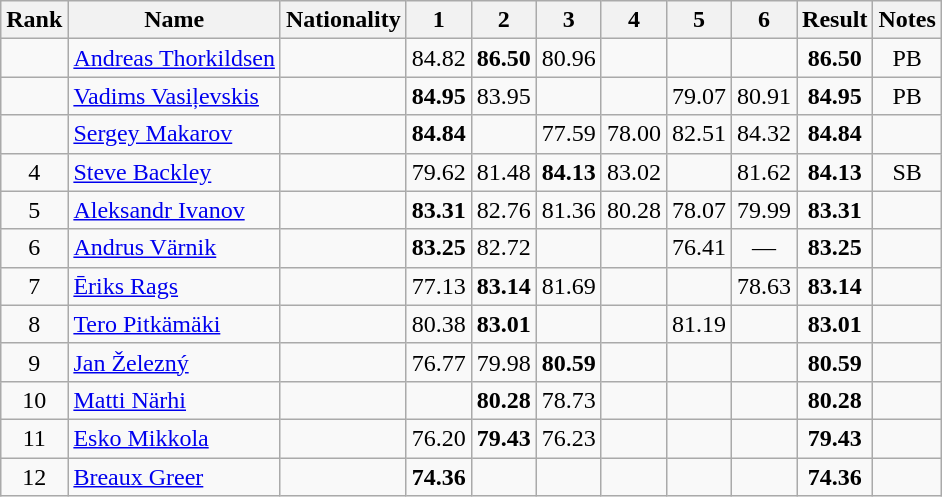<table class="wikitable sortable" style="text-align:center">
<tr>
<th>Rank</th>
<th>Name</th>
<th>Nationality</th>
<th>1</th>
<th>2</th>
<th>3</th>
<th>4</th>
<th>5</th>
<th>6</th>
<th>Result</th>
<th>Notes</th>
</tr>
<tr>
<td></td>
<td align=left><a href='#'>Andreas Thorkildsen</a></td>
<td align=left></td>
<td>84.82</td>
<td><strong>86.50 </strong></td>
<td>80.96</td>
<td></td>
<td></td>
<td></td>
<td><strong>86.50  </strong></td>
<td>PB</td>
</tr>
<tr>
<td></td>
<td align=left><a href='#'>Vadims Vasiļevskis</a></td>
<td align=left></td>
<td><strong>84.95</strong></td>
<td>83.95</td>
<td></td>
<td></td>
<td>79.07</td>
<td>80.91</td>
<td><strong>84.95 </strong></td>
<td>PB</td>
</tr>
<tr>
<td></td>
<td align=left><a href='#'>Sergey Makarov</a></td>
<td align=left></td>
<td><strong>84.84 </strong></td>
<td></td>
<td>77.59</td>
<td>78.00</td>
<td>82.51</td>
<td>84.32</td>
<td><strong>84.84 </strong></td>
<td></td>
</tr>
<tr>
<td>4</td>
<td align=left><a href='#'>Steve Backley</a></td>
<td align=left></td>
<td>79.62</td>
<td>81.48</td>
<td><strong>84.13 </strong></td>
<td>83.02</td>
<td></td>
<td>81.62</td>
<td><strong>84.13 </strong></td>
<td>SB</td>
</tr>
<tr>
<td>5</td>
<td align=left><a href='#'>Aleksandr Ivanov</a></td>
<td align=left></td>
<td><strong>83.31 </strong></td>
<td>82.76</td>
<td>81.36</td>
<td>80.28</td>
<td>78.07</td>
<td>79.99</td>
<td><strong>83.31 </strong></td>
<td></td>
</tr>
<tr>
<td>6</td>
<td align=left><a href='#'>Andrus Värnik</a></td>
<td align=left></td>
<td><strong>83.25 </strong></td>
<td>82.72</td>
<td></td>
<td></td>
<td>76.41</td>
<td>—</td>
<td><strong>83.25 </strong></td>
<td></td>
</tr>
<tr>
<td>7</td>
<td align=left><a href='#'>Ēriks Rags</a></td>
<td align=left></td>
<td>77.13</td>
<td><strong>83.14 </strong></td>
<td>81.69</td>
<td></td>
<td></td>
<td>78.63</td>
<td><strong>83.14 </strong></td>
<td></td>
</tr>
<tr>
<td>8</td>
<td align=left><a href='#'>Tero Pitkämäki</a></td>
<td align=left></td>
<td>80.38</td>
<td><strong>83.01 </strong></td>
<td></td>
<td></td>
<td>81.19</td>
<td></td>
<td><strong>83.01 </strong></td>
<td></td>
</tr>
<tr>
<td>9</td>
<td align=left><a href='#'>Jan Železný</a></td>
<td align=left></td>
<td>76.77</td>
<td>79.98</td>
<td><strong>80.59 </strong></td>
<td></td>
<td></td>
<td></td>
<td><strong>80.59 </strong></td>
<td></td>
</tr>
<tr>
<td>10</td>
<td align=left><a href='#'>Matti Närhi</a></td>
<td align=left></td>
<td></td>
<td><strong>80.28 </strong></td>
<td>78.73</td>
<td></td>
<td></td>
<td></td>
<td><strong>80.28 </strong></td>
<td></td>
</tr>
<tr>
<td>11</td>
<td align=left><a href='#'>Esko Mikkola</a></td>
<td align=left></td>
<td>76.20</td>
<td><strong>79.43 </strong></td>
<td>76.23</td>
<td></td>
<td></td>
<td></td>
<td><strong>79.43 </strong></td>
<td></td>
</tr>
<tr>
<td>12</td>
<td align=left><a href='#'>Breaux Greer</a></td>
<td align=left></td>
<td><strong>74.36 </strong></td>
<td></td>
<td></td>
<td></td>
<td></td>
<td></td>
<td><strong>74.36 </strong></td>
<td></td>
</tr>
</table>
